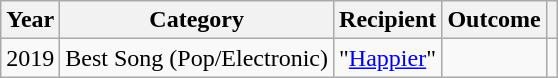<table class="wikitable sortable">
<tr>
<th>Year</th>
<th>Category</th>
<th>Recipient</th>
<th>Outcome</th>
<th></th>
</tr>
<tr>
<td>2019</td>
<td>Best Song (Pop/Electronic)</td>
<td>"<a href='#'>Happier</a>"</td>
<td></td>
<td></td>
</tr>
</table>
